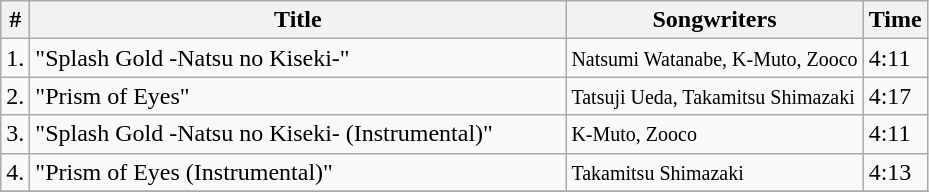<table class="wikitable">
<tr>
<th>#</th>
<th width="350">Title</th>
<th>Songwriters</th>
<th>Time</th>
</tr>
<tr>
<td>1.</td>
<td>"Splash Gold -Natsu no Kiseki-"</td>
<td><small>Natsumi Watanabe, K-Muto, Zooco</small></td>
<td>4:11</td>
</tr>
<tr>
<td>2.</td>
<td>"Prism of Eyes"</td>
<td><small>Tatsuji Ueda, Takamitsu Shimazaki</small></td>
<td>4:17</td>
</tr>
<tr>
<td>3.</td>
<td>"Splash Gold -Natsu no Kiseki- (Instrumental)"</td>
<td><small>K-Muto, Zooco</small></td>
<td>4:11</td>
</tr>
<tr>
<td>4.</td>
<td>"Prism of Eyes (Instrumental)"</td>
<td><small>Takamitsu Shimazaki</small></td>
<td>4:13</td>
</tr>
<tr>
</tr>
</table>
